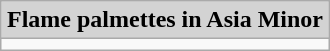<table class="wikitable" style="margin:0 auto;"  align="center"  colspan=1 cellpadding="3" style="font-size: 80%; width: 100%;">
<tr>
<td align="center" colspan=1 style="background:#D3D3D3; font-size: 100%;"><strong>Flame palmettes in Asia Minor</strong></td>
</tr>
<tr>
<td></td>
</tr>
</table>
